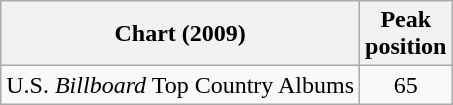<table class="wikitable">
<tr>
<th>Chart (2009)</th>
<th>Peak<br>position</th>
</tr>
<tr>
<td>U.S. <em>Billboard</em> Top Country Albums</td>
<td align="center">65</td>
</tr>
</table>
